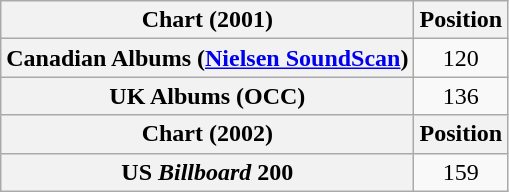<table class="wikitable plainrowheaders" style="text-align:center">
<tr>
<th scope="col">Chart (2001)</th>
<th scope="col">Position</th>
</tr>
<tr>
<th scope="row">Canadian Albums (<a href='#'>Nielsen SoundScan</a>)</th>
<td>120</td>
</tr>
<tr>
<th scope="row">UK Albums (OCC)</th>
<td>136</td>
</tr>
<tr>
<th scope="col">Chart (2002)</th>
<th scope="col">Position</th>
</tr>
<tr>
<th scope="row">US <em>Billboard</em> 200</th>
<td>159</td>
</tr>
</table>
